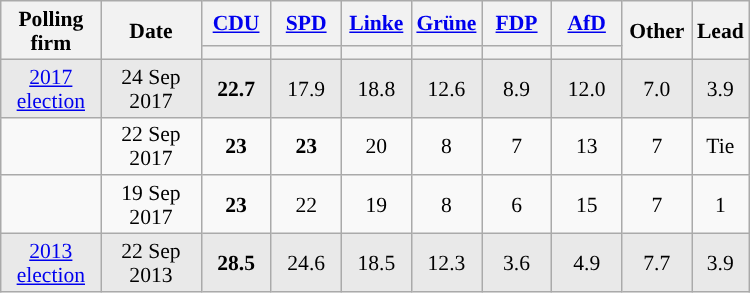<table class="wikitable sortable" style="text-align:center; font-size:90%; line-height:16px;">
<tr>
<th style="width:60px;" rowspan="2">Polling firm</th>
<th style="width:60px;" rowspan="2">Date</th>
<th style="width:40px;" class="unsortable"><a href='#'>CDU</a></th>
<th style="width:40px;" class="unsortable"><a href='#'>SPD</a></th>
<th style="width:40px;" class="unsortable"><a href='#'>Linke</a></th>
<th style="width:40px;" class="unsortable"><a href='#'>Grüne</a></th>
<th style="width:40px;" class="unsortable"><a href='#'>FDP</a></th>
<th style="width:40px;" class="unsortable"><a href='#'>AfD</a></th>
<th style="width:40px;" rowspan="2" class="unsortable">Other</th>
<th style="width:30px;" rowspan="2" class="unsortable">Lead</th>
</tr>
<tr>
<th style="color:inherit;background:"></th>
<th style="color:inherit;background:"></th>
<th style="color:inherit;background:"></th>
<th style="color:inherit;background:"></th>
<th style="color:inherit;background:"></th>
<th style="color:inherit;background:"></th>
</tr>
<tr style="background-color:#E9E9E9">
<td><a href='#'>2017 election</a></td>
<td>24 Sep 2017</td>
<td><strong>22.7</strong></td>
<td>17.9</td>
<td>18.8</td>
<td>12.6</td>
<td>8.9</td>
<td>12.0</td>
<td>7.0</td>
<td style="background:">3.9</td>
</tr>
<tr>
<td></td>
<td>22 Sep 2017</td>
<td><strong>23</strong></td>
<td><strong>23</strong></td>
<td>20</td>
<td>8</td>
<td>7</td>
<td>13</td>
<td>7</td>
<td>Tie</td>
</tr>
<tr>
<td></td>
<td>19 Sep 2017</td>
<td><strong>23</strong></td>
<td>22</td>
<td>19</td>
<td>8</td>
<td>6</td>
<td>15</td>
<td>7</td>
<td style="background:">1</td>
</tr>
<tr style="background-color:#E9E9E9">
<td><a href='#'>2013 election</a></td>
<td>22 Sep 2013</td>
<td><strong>28.5</strong></td>
<td>24.6</td>
<td>18.5</td>
<td>12.3</td>
<td>3.6</td>
<td>4.9</td>
<td>7.7</td>
<td style="background:">3.9</td>
</tr>
</table>
